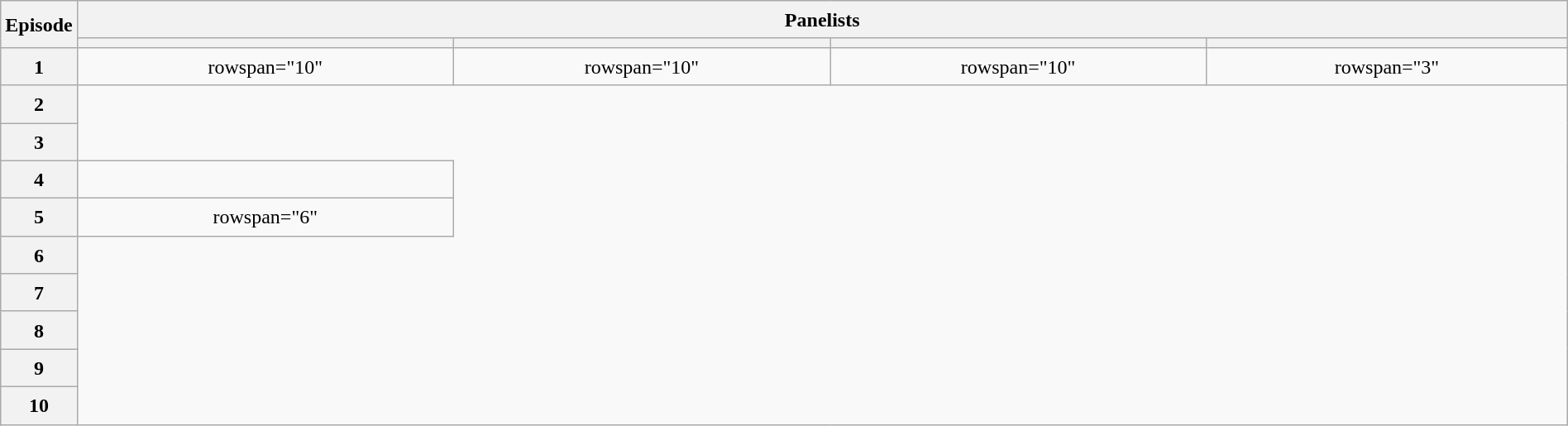<table class="wikitable plainrowheaders mw-collapsible" style="text-align:center; line-height:23px; width:100%;">
<tr>
<th rowspan="2" width="1%">Episode</th>
<th colspan="4">Panelists</th>
</tr>
<tr>
<th width="25%"></th>
<th width="25%"></th>
<th width="25%"></th>
<th width="25%"></th>
</tr>
<tr>
<th>1</th>
<td>rowspan="10" </td>
<td>rowspan="10" </td>
<td>rowspan="10" </td>
<td>rowspan="3" </td>
</tr>
<tr>
<th>2</th>
</tr>
<tr>
<th>3</th>
</tr>
<tr>
<th>4</th>
<td></td>
</tr>
<tr>
<th>5</th>
<td>rowspan="6" </td>
</tr>
<tr>
<th>6</th>
</tr>
<tr>
<th>7</th>
</tr>
<tr>
<th>8</th>
</tr>
<tr>
<th>9</th>
</tr>
<tr>
<th>10</th>
</tr>
</table>
